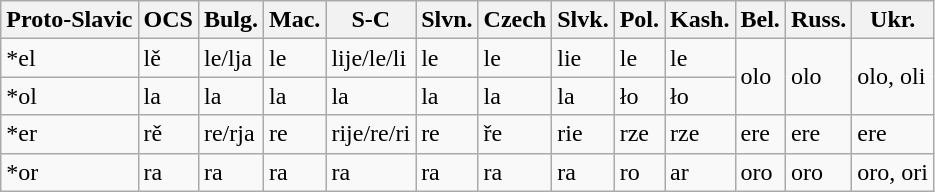<table class="wikitable">
<tr>
<th>Proto-Slavic</th>
<th>OCS</th>
<th>Bulg.</th>
<th>Mac.</th>
<th>S-C</th>
<th>Slvn.</th>
<th>Czech</th>
<th>Slvk.</th>
<th>Pol.</th>
<th>Kash.</th>
<th>Bel.</th>
<th>Russ.</th>
<th>Ukr.</th>
</tr>
<tr>
<td>*el</td>
<td>lě</td>
<td>le/lja</td>
<td>le</td>
<td>lije/le/li</td>
<td>le</td>
<td>le</td>
<td>lie</td>
<td>le</td>
<td>le</td>
<td rowspan=2>olo</td>
<td rowspan=2>olo</td>
<td rowspan=2>olo, oli</td>
</tr>
<tr>
<td>*ol</td>
<td>la</td>
<td>la</td>
<td>la</td>
<td>la</td>
<td>la</td>
<td>la</td>
<td>la</td>
<td>ło</td>
<td>ło</td>
</tr>
<tr>
<td>*er</td>
<td>rě</td>
<td>re/rja</td>
<td>re</td>
<td>rije/re/ri</td>
<td>re</td>
<td>ře</td>
<td>rie</td>
<td>rze</td>
<td>rze</td>
<td>ere</td>
<td>ere</td>
<td>ere</td>
</tr>
<tr>
<td>*or</td>
<td>ra</td>
<td>ra</td>
<td>ra</td>
<td>ra</td>
<td>ra</td>
<td>ra</td>
<td>ra</td>
<td>ro</td>
<td>ar</td>
<td>oro</td>
<td>oro</td>
<td>oro, ori</td>
</tr>
</table>
